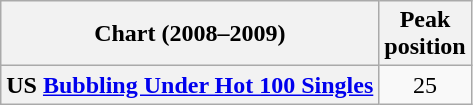<table class="wikitable plainrowheaders">
<tr>
<th>Chart (2008–2009)</th>
<th>Peak<br>position</th>
</tr>
<tr>
<th scope="row">US <a href='#'>Bubbling Under Hot 100 Singles</a></th>
<td style="text-align:center;">25</td>
</tr>
</table>
